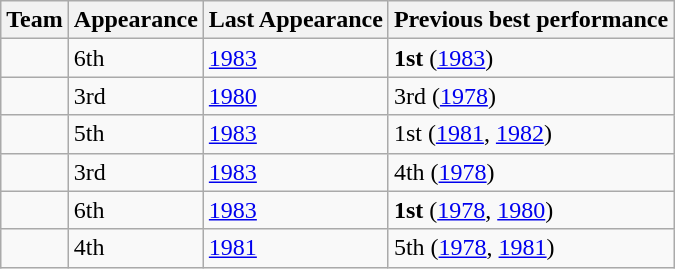<table class="wikitable sortable">
<tr>
<th>Team</th>
<th>Appearance</th>
<th>Last Appearance</th>
<th>Previous best performance</th>
</tr>
<tr>
<td></td>
<td>6th</td>
<td><a href='#'>1983</a></td>
<td><strong>1st</strong> (<a href='#'>1983</a>)</td>
</tr>
<tr>
<td></td>
<td>3rd</td>
<td><a href='#'>1980</a></td>
<td>3rd (<a href='#'>1978</a>)</td>
</tr>
<tr>
<td></td>
<td>5th</td>
<td><a href='#'>1983</a></td>
<td>1st (<a href='#'>1981</a>, <a href='#'>1982</a>)</td>
</tr>
<tr>
<td></td>
<td>3rd</td>
<td><a href='#'>1983</a></td>
<td>4th (<a href='#'>1978</a>)</td>
</tr>
<tr>
<td></td>
<td>6th</td>
<td><a href='#'>1983</a></td>
<td><strong>1st</strong> (<a href='#'>1978</a>, <a href='#'>1980</a>)</td>
</tr>
<tr>
<td></td>
<td>4th</td>
<td><a href='#'>1981</a></td>
<td>5th (<a href='#'>1978</a>, <a href='#'>1981</a>)</td>
</tr>
</table>
